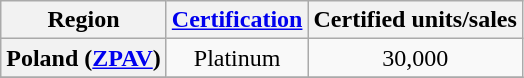<table class="wikitable sortable plainrowheaders" style="text-align:center">
<tr>
<th scope="col">Region</th>
<th scope="col"><a href='#'>Certification</a></th>
<th scope="col">Certified units/sales</th>
</tr>
<tr>
<th scope="row">Poland (<a href='#'>ZPAV</a>)</th>
<td>Platinum</td>
<td>30,000</td>
</tr>
<tr>
</tr>
</table>
